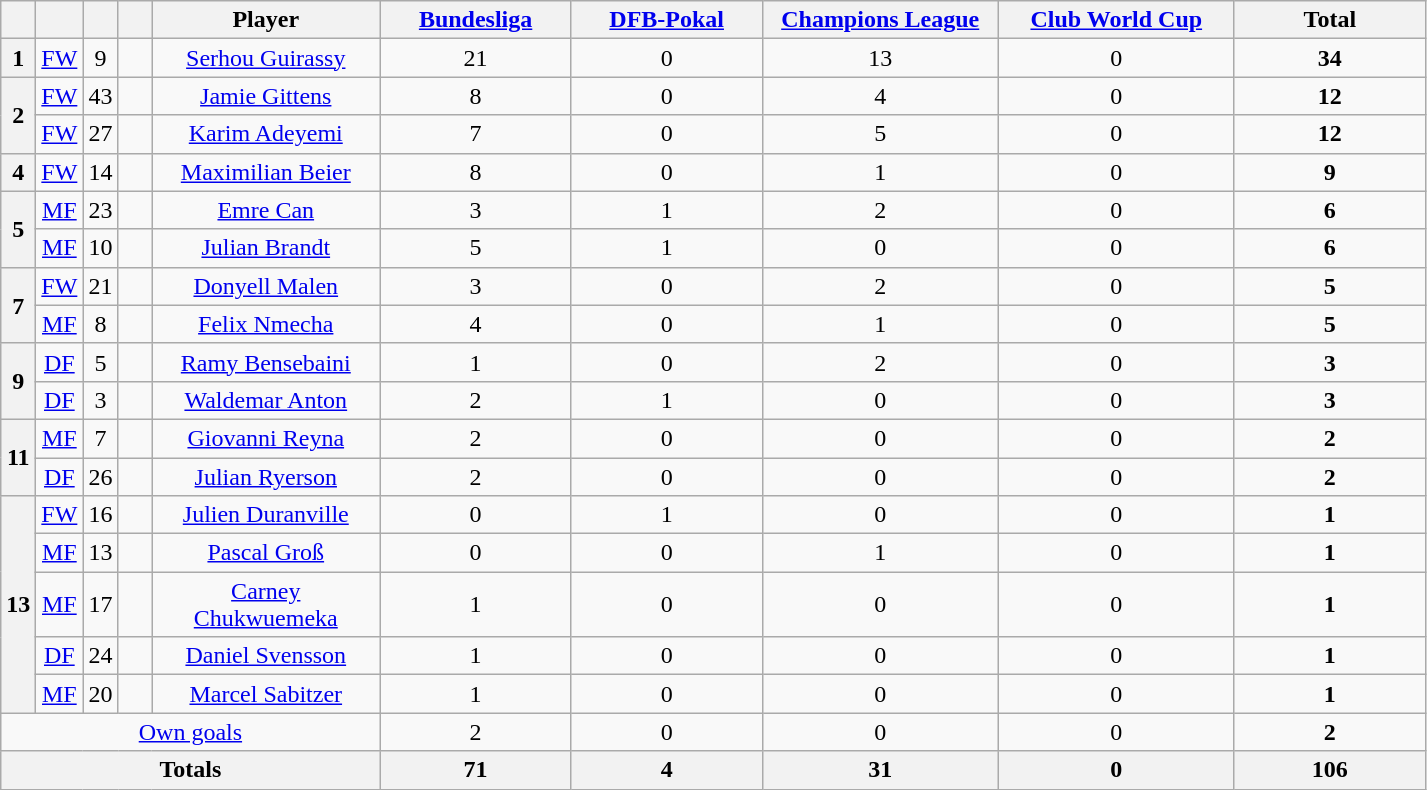<table class="wikitable" style="text-align:center">
<tr>
<th width=15></th>
<th width=15></th>
<th width=15></th>
<th width=15></th>
<th width=145>Player</th>
<th width=120><strong><a href='#'>Bundesliga</a></strong></th>
<th width=120><strong><a href='#'>DFB-Pokal</a></strong></th>
<th width=150><strong><a href='#'>Champions League</a></strong></th>
<th width=150><strong><a href='#'>Club World Cup</a></strong></th>
<th width=120>Total</th>
</tr>
<tr>
<th>1</th>
<td><a href='#'>FW</a></td>
<td>9</td>
<td></td>
<td><a href='#'>Serhou Guirassy</a></td>
<td>21</td>
<td>0</td>
<td>13</td>
<td>0</td>
<td><strong>34</strong></td>
</tr>
<tr>
<th rowspan="2">2</th>
<td><a href='#'>FW</a></td>
<td>43</td>
<td></td>
<td><a href='#'>Jamie Gittens</a></td>
<td>8</td>
<td>0</td>
<td>4</td>
<td>0</td>
<td><strong>12</strong></td>
</tr>
<tr>
<td><a href='#'>FW</a></td>
<td>27</td>
<td></td>
<td><a href='#'>Karim Adeyemi</a></td>
<td>7</td>
<td>0</td>
<td>5</td>
<td>0</td>
<td><strong>12</strong></td>
</tr>
<tr>
<th>4</th>
<td><a href='#'>FW</a></td>
<td>14</td>
<td></td>
<td><a href='#'>Maximilian Beier</a></td>
<td>8</td>
<td>0</td>
<td>1</td>
<td>0</td>
<td><strong>9</strong></td>
</tr>
<tr>
<th rowspan="2">5</th>
<td><a href='#'>MF</a></td>
<td>23</td>
<td></td>
<td><a href='#'>Emre Can</a></td>
<td>3</td>
<td>1</td>
<td>2</td>
<td>0</td>
<td><strong>6</strong></td>
</tr>
<tr>
<td><a href='#'>MF</a></td>
<td>10</td>
<td></td>
<td><a href='#'>Julian Brandt</a></td>
<td>5</td>
<td>1</td>
<td>0</td>
<td>0</td>
<td><strong>6</strong></td>
</tr>
<tr>
<th rowspan="2">7</th>
<td><a href='#'>FW</a></td>
<td>21</td>
<td></td>
<td><a href='#'>Donyell Malen</a></td>
<td>3</td>
<td>0</td>
<td>2</td>
<td>0</td>
<td><strong>5</strong></td>
</tr>
<tr>
<td><a href='#'>MF</a></td>
<td>8</td>
<td></td>
<td><a href='#'>Felix Nmecha</a></td>
<td>4</td>
<td>0</td>
<td>1</td>
<td>0</td>
<td><strong>5</strong></td>
</tr>
<tr>
<th rowspan="2">9</th>
<td><a href='#'>DF</a></td>
<td>5</td>
<td></td>
<td><a href='#'>Ramy Bensebaini</a></td>
<td>1</td>
<td>0</td>
<td>2</td>
<td>0</td>
<td><strong>3</strong></td>
</tr>
<tr>
<td><a href='#'>DF</a></td>
<td>3</td>
<td></td>
<td><a href='#'>Waldemar Anton</a></td>
<td>2</td>
<td>1</td>
<td>0</td>
<td>0</td>
<td><strong>3</strong></td>
</tr>
<tr>
<th rowspan="2">11</th>
<td><a href='#'>MF</a></td>
<td>7</td>
<td></td>
<td><a href='#'>Giovanni Reyna</a></td>
<td>2</td>
<td>0</td>
<td>0</td>
<td>0</td>
<td><strong>2</strong></td>
</tr>
<tr>
<td><a href='#'>DF</a></td>
<td>26</td>
<td></td>
<td><a href='#'>Julian Ryerson</a></td>
<td>2</td>
<td>0</td>
<td>0</td>
<td>0</td>
<td><strong>2</strong></td>
</tr>
<tr>
<th rowspan="5">13</th>
<td><a href='#'>FW</a></td>
<td>16</td>
<td></td>
<td><a href='#'>Julien Duranville</a></td>
<td>0</td>
<td>1</td>
<td>0</td>
<td>0</td>
<td><strong>1</strong></td>
</tr>
<tr>
<td><a href='#'>MF</a></td>
<td>13</td>
<td></td>
<td><a href='#'>Pascal Groß</a></td>
<td>0</td>
<td>0</td>
<td>1</td>
<td>0</td>
<td><strong>1</strong></td>
</tr>
<tr>
<td><a href='#'>MF</a></td>
<td>17</td>
<td></td>
<td><a href='#'>Carney Chukwuemeka</a></td>
<td>1</td>
<td>0</td>
<td>0</td>
<td>0</td>
<td><strong>1</strong></td>
</tr>
<tr>
<td><a href='#'>DF</a></td>
<td>24</td>
<td></td>
<td><a href='#'>Daniel Svensson</a></td>
<td>1</td>
<td>0</td>
<td>0</td>
<td>0</td>
<td><strong>1</strong></td>
</tr>
<tr>
<td><a href='#'>MF</a></td>
<td>20</td>
<td></td>
<td><a href='#'>Marcel Sabitzer</a></td>
<td>1</td>
<td>0</td>
<td>0</td>
<td>0</td>
<td><strong>1</strong></td>
</tr>
<tr>
<td colspan=5><a href='#'>Own goals</a></td>
<td>2</td>
<td>0</td>
<td>0</td>
<td>0</td>
<td><strong>2</strong></td>
</tr>
<tr>
<th colspan=5>Totals</th>
<th>71</th>
<th>4</th>
<th>31</th>
<th>0</th>
<th>106</th>
</tr>
</table>
